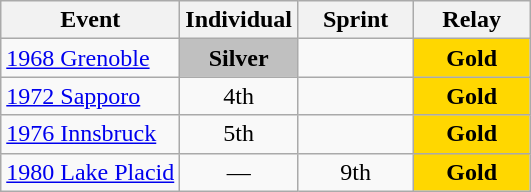<table class="wikitable" style="text-align: center;">
<tr ">
<th>Event</th>
<th style="width:70px;">Individual</th>
<th style="width:70px;">Sprint</th>
<th style="width:70px;">Relay</th>
</tr>
<tr>
<td align=left> <a href='#'>1968 Grenoble</a></td>
<td style="background:silver;"><strong>Silver</strong></td>
<td></td>
<td style="background:gold;"><strong>Gold</strong></td>
</tr>
<tr>
<td align=left> <a href='#'>1972 Sapporo</a></td>
<td>4th</td>
<td></td>
<td style="background:gold;"><strong>Gold</strong></td>
</tr>
<tr>
<td align=left> <a href='#'>1976 Innsbruck</a></td>
<td>5th</td>
<td></td>
<td style="background:gold;"><strong>Gold</strong></td>
</tr>
<tr>
<td align=left> <a href='#'>1980 Lake Placid</a></td>
<td>—</td>
<td>9th</td>
<td style="background:gold;"><strong>Gold</strong></td>
</tr>
</table>
